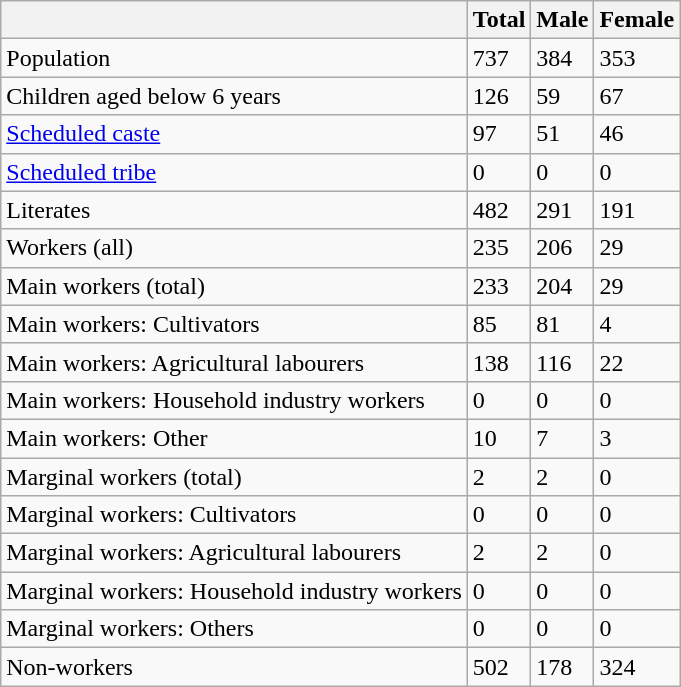<table class="wikitable sortable">
<tr>
<th></th>
<th>Total</th>
<th>Male</th>
<th>Female</th>
</tr>
<tr>
<td>Population</td>
<td>737</td>
<td>384</td>
<td>353</td>
</tr>
<tr>
<td>Children aged below 6 years</td>
<td>126</td>
<td>59</td>
<td>67</td>
</tr>
<tr>
<td><a href='#'>Scheduled caste</a></td>
<td>97</td>
<td>51</td>
<td>46</td>
</tr>
<tr>
<td><a href='#'>Scheduled tribe</a></td>
<td>0</td>
<td>0</td>
<td>0</td>
</tr>
<tr>
<td>Literates</td>
<td>482</td>
<td>291</td>
<td>191</td>
</tr>
<tr>
<td>Workers (all)</td>
<td>235</td>
<td>206</td>
<td>29</td>
</tr>
<tr>
<td>Main workers (total)</td>
<td>233</td>
<td>204</td>
<td>29</td>
</tr>
<tr>
<td>Main workers: Cultivators</td>
<td>85</td>
<td>81</td>
<td>4</td>
</tr>
<tr>
<td>Main workers: Agricultural labourers</td>
<td>138</td>
<td>116</td>
<td>22</td>
</tr>
<tr>
<td>Main workers: Household industry workers</td>
<td>0</td>
<td>0</td>
<td>0</td>
</tr>
<tr>
<td>Main workers: Other</td>
<td>10</td>
<td>7</td>
<td>3</td>
</tr>
<tr>
<td>Marginal workers (total)</td>
<td>2</td>
<td>2</td>
<td>0</td>
</tr>
<tr>
<td>Marginal workers: Cultivators</td>
<td>0</td>
<td>0</td>
<td>0</td>
</tr>
<tr>
<td>Marginal workers: Agricultural labourers</td>
<td>2</td>
<td>2</td>
<td>0</td>
</tr>
<tr>
<td>Marginal workers: Household industry workers</td>
<td>0</td>
<td>0</td>
<td>0</td>
</tr>
<tr>
<td>Marginal workers: Others</td>
<td>0</td>
<td>0</td>
<td>0</td>
</tr>
<tr>
<td>Non-workers</td>
<td>502</td>
<td>178</td>
<td>324</td>
</tr>
</table>
